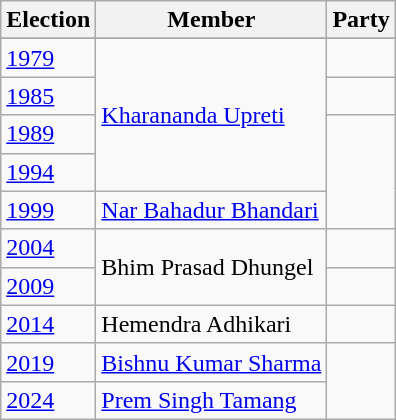<table class="wikitable sortable">
<tr>
<th>Election</th>
<th>Member</th>
<th colspan=2>Party</th>
</tr>
<tr>
</tr>
<tr>
<td><a href='#'>1979</a></td>
<td rowspan=4><a href='#'>Kharananda Upreti</a></td>
<td></td>
</tr>
<tr>
<td><a href='#'>1985</a></td>
<td></td>
</tr>
<tr>
<td><a href='#'>1989</a></td>
</tr>
<tr>
<td><a href='#'>1994</a></td>
</tr>
<tr>
<td><a href='#'>1999</a></td>
<td><a href='#'>Nar Bahadur Bhandari</a></td>
</tr>
<tr>
<td><a href='#'>2004</a></td>
<td rowspan=2>Bhim Prasad Dhungel</td>
<td></td>
</tr>
<tr>
<td><a href='#'>2009</a></td>
</tr>
<tr>
<td><a href='#'>2014</a></td>
<td>Hemendra Adhikari</td>
<td></td>
</tr>
<tr>
<td><a href='#'>2019</a></td>
<td><a href='#'>Bishnu Kumar Sharma</a></td>
</tr>
<tr>
<td><a href='#'>2024</a></td>
<td><a href='#'>Prem Singh Tamang</a></td>
</tr>
</table>
